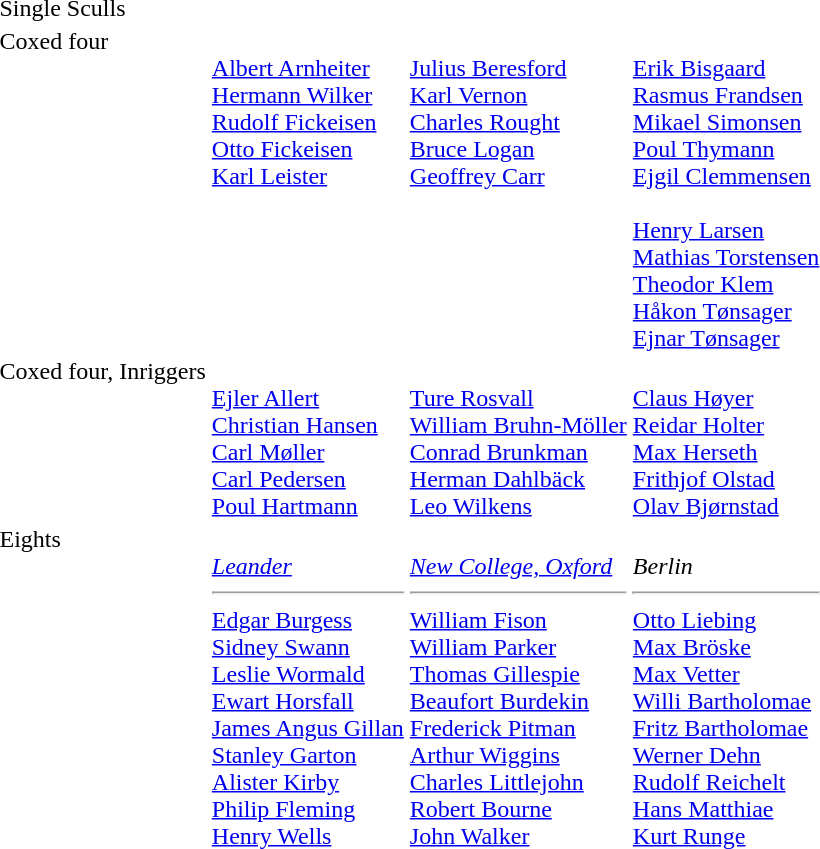<table>
<tr valign="top">
<td>Single Sculls<br></td>
<td></td>
<td></td>
<td><br></td>
</tr>
<tr valign="top">
<td>Coxed four<br></td>
<td><br><a href='#'>Albert Arnheiter</a><br><a href='#'>Hermann Wilker</a><br><a href='#'>Rudolf Fickeisen</a><br><a href='#'>Otto Fickeisen</a><br><a href='#'>Karl Leister</a></td>
<td> <br><a href='#'>Julius Beresford</a><br><a href='#'>Karl Vernon</a><br><a href='#'>Charles Rought</a><br><a href='#'>Bruce Logan</a><br><a href='#'>Geoffrey Carr</a></td>
<td> <br><a href='#'>Erik Bisgaard</a><br><a href='#'>Rasmus Frandsen</a><br><a href='#'>Mikael Simonsen</a><br><a href='#'>Poul Thymann</a><br><a href='#'>Ejgil Clemmensen</a><br> <br><a href='#'>Henry Larsen</a><br><a href='#'>Mathias Torstensen</a><br><a href='#'>Theodor Klem</a><br><a href='#'>Håkon Tønsager</a><br><a href='#'>Ejnar Tønsager</a></td>
</tr>
<tr valign="top">
<td>Coxed four, Inriggers<br></td>
<td> <br><a href='#'>Ejler Allert</a><br><a href='#'>Christian Hansen</a><br><a href='#'>Carl Møller</a><br><a href='#'>Carl Pedersen</a><br><a href='#'>Poul Hartmann</a></td>
<td> <br><a href='#'>Ture Rosvall</a><br><a href='#'>William Bruhn-Möller</a><br><a href='#'>Conrad Brunkman</a><br><a href='#'>Herman Dahlbäck</a><br><a href='#'>Leo Wilkens</a></td>
<td> <br><a href='#'>Claus Høyer</a><br><a href='#'>Reidar Holter</a><br><a href='#'>Max Herseth</a><br><a href='#'>Frithjof Olstad</a><br><a href='#'>Olav Bjørnstad</a></td>
</tr>
<tr valign="top">
<td>Eights<br></td>
<td> <br> <em><a href='#'>Leander</a></em><hr><a href='#'>Edgar Burgess</a> <br> <a href='#'>Sidney Swann</a> <br> <a href='#'>Leslie Wormald</a> <br> <a href='#'>Ewart Horsfall</a> <br> <a href='#'>James Angus Gillan</a> <br> <a href='#'>Stanley Garton</a> <br> <a href='#'>Alister Kirby</a> <br> <a href='#'>Philip Fleming</a> <br> <a href='#'>Henry Wells</a></td>
<td> <br> <em><a href='#'>New College, Oxford</a></em><hr><a href='#'>William Fison</a> <br> <a href='#'>William Parker</a> <br> <a href='#'>Thomas Gillespie</a> <br> <a href='#'>Beaufort Burdekin</a> <br> <a href='#'>Frederick Pitman</a> <br> <a href='#'>Arthur Wiggins</a> <br> <a href='#'>Charles Littlejohn</a> <br> <a href='#'>Robert Bourne</a> <br> <a href='#'>John Walker</a></td>
<td> <br> <em>Berlin</em><hr><a href='#'>Otto Liebing</a> <br> <a href='#'>Max Bröske</a> <br> <a href='#'>Max Vetter</a> <br> <a href='#'>Willi Bartholomae</a> <br> <a href='#'>Fritz Bartholomae</a> <br> <a href='#'>Werner Dehn</a> <br> <a href='#'>Rudolf Reichelt</a> <br> <a href='#'>Hans Matthiae</a> <br> <a href='#'>Kurt Runge</a></td>
</tr>
</table>
